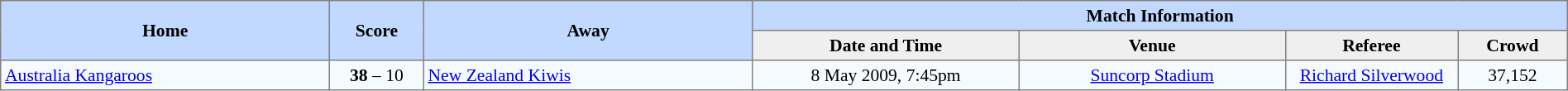<table border=1 style="border-collapse:collapse; font-size:90%;" cellpadding=3 cellspacing=0 width=100%>
<tr bgcolor=#C1D8FF>
<th rowspan=2 width=21%>Home</th>
<th rowspan=2 width=6%>Score</th>
<th rowspan=2 width=21%>Away</th>
<th colspan=6>Match Information</th>
</tr>
<tr bgcolor=#EFEFEF>
<th width=17%>Date and Time</th>
<th width=17%>Venue</th>
<th width=11%>Referee</th>
<th width=7%>Crowd</th>
</tr>
<tr align=center bgcolor=#F5FAFF>
<td align=left> <a href='#'>Australia Kangaroos</a></td>
<td><strong>38</strong> – 10</td>
<td align=left> <a href='#'>New Zealand Kiwis</a></td>
<td>8 May 2009, 7:45pm</td>
<td><a href='#'>Suncorp Stadium</a></td>
<td><a href='#'>Richard Silverwood</a></td>
<td>37,152</td>
</tr>
</table>
